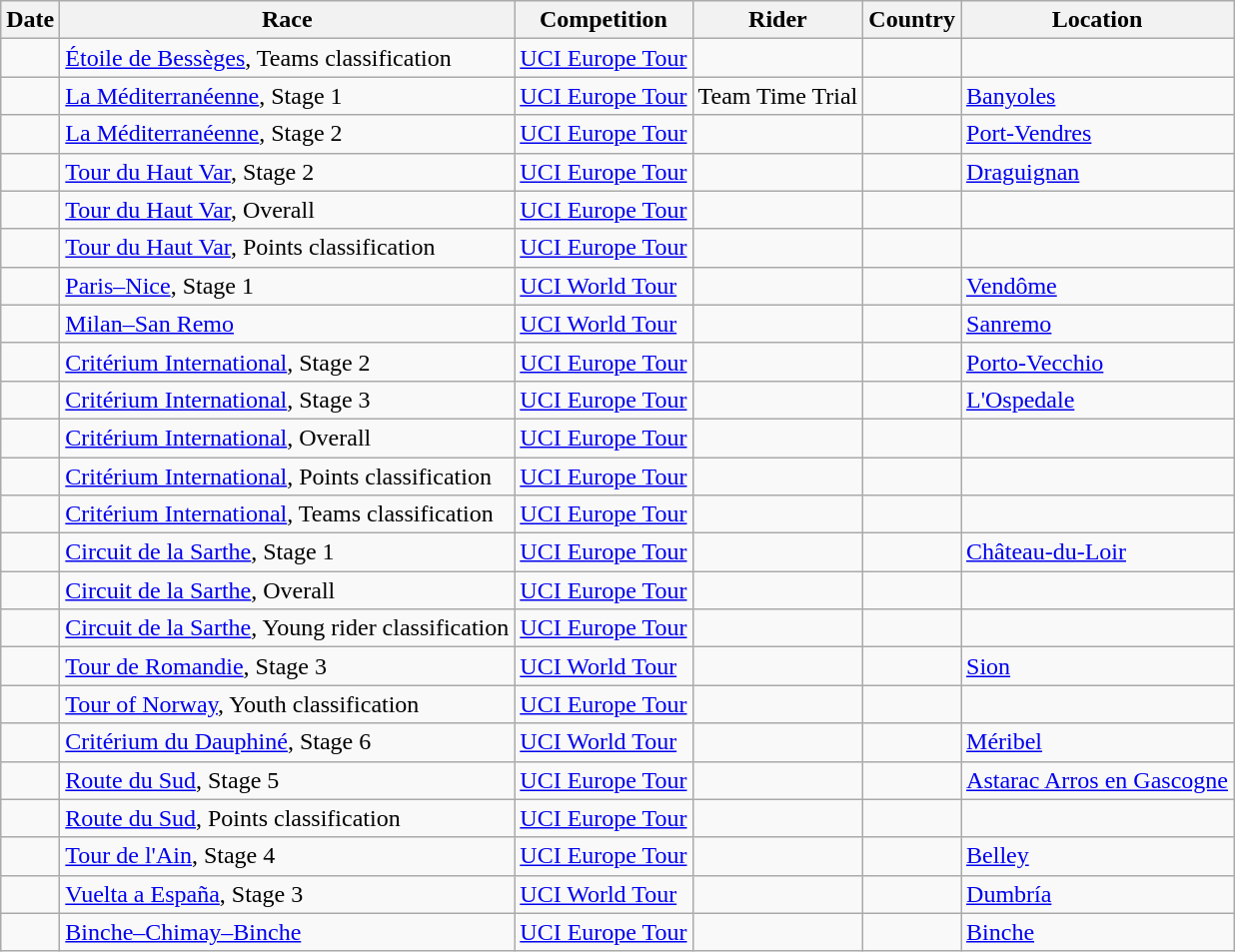<table class="wikitable sortable">
<tr>
<th>Date</th>
<th>Race</th>
<th>Competition</th>
<th>Rider</th>
<th>Country</th>
<th>Location</th>
</tr>
<tr>
<td></td>
<td><a href='#'>Étoile de Bessèges</a>, Teams classification</td>
<td><a href='#'>UCI Europe Tour</a></td>
<td align="center"></td>
<td></td>
<td></td>
</tr>
<tr>
<td></td>
<td><a href='#'>La Méditerranéenne</a>, Stage 1</td>
<td><a href='#'>UCI Europe Tour</a></td>
<td>Team Time Trial </td>
<td></td>
<td><a href='#'>Banyoles</a></td>
</tr>
<tr>
<td></td>
<td><a href='#'>La Méditerranéenne</a>, Stage 2</td>
<td><a href='#'>UCI Europe Tour</a></td>
<td></td>
<td></td>
<td><a href='#'>Port-Vendres</a></td>
</tr>
<tr>
<td></td>
<td><a href='#'>Tour du Haut Var</a>, Stage 2</td>
<td><a href='#'>UCI Europe Tour</a></td>
<td></td>
<td></td>
<td><a href='#'>Draguignan</a></td>
</tr>
<tr>
<td></td>
<td><a href='#'>Tour du Haut Var</a>, Overall</td>
<td><a href='#'>UCI Europe Tour</a></td>
<td></td>
<td></td>
<td></td>
</tr>
<tr>
<td></td>
<td><a href='#'>Tour du Haut Var</a>, Points classification</td>
<td><a href='#'>UCI Europe Tour</a></td>
<td></td>
<td></td>
<td></td>
</tr>
<tr>
<td></td>
<td><a href='#'>Paris–Nice</a>, Stage 1</td>
<td><a href='#'>UCI World Tour</a></td>
<td></td>
<td></td>
<td><a href='#'>Vendôme</a></td>
</tr>
<tr>
<td></td>
<td><a href='#'>Milan–San Remo</a></td>
<td><a href='#'>UCI World Tour</a></td>
<td></td>
<td></td>
<td><a href='#'>Sanremo</a></td>
</tr>
<tr>
<td></td>
<td><a href='#'>Critérium International</a>, Stage 2</td>
<td><a href='#'>UCI Europe Tour</a></td>
<td></td>
<td></td>
<td><a href='#'>Porto-Vecchio</a></td>
</tr>
<tr>
<td></td>
<td><a href='#'>Critérium International</a>, Stage 3</td>
<td><a href='#'>UCI Europe Tour</a></td>
<td></td>
<td></td>
<td><a href='#'>L'Ospedale</a></td>
</tr>
<tr>
<td></td>
<td><a href='#'>Critérium International</a>, Overall</td>
<td><a href='#'>UCI Europe Tour</a></td>
<td></td>
<td></td>
<td></td>
</tr>
<tr>
<td></td>
<td><a href='#'>Critérium International</a>, Points classification</td>
<td><a href='#'>UCI Europe Tour</a></td>
<td></td>
<td></td>
<td></td>
</tr>
<tr>
<td></td>
<td><a href='#'>Critérium International</a>, Teams classification</td>
<td><a href='#'>UCI Europe Tour</a></td>
<td align="center"></td>
<td></td>
<td></td>
</tr>
<tr>
<td></td>
<td><a href='#'>Circuit de la Sarthe</a>, Stage 1</td>
<td><a href='#'>UCI Europe Tour</a></td>
<td></td>
<td></td>
<td><a href='#'>Château-du-Loir</a></td>
</tr>
<tr>
<td></td>
<td><a href='#'>Circuit de la Sarthe</a>, Overall</td>
<td><a href='#'>UCI Europe Tour</a></td>
<td></td>
<td></td>
<td></td>
</tr>
<tr>
<td></td>
<td><a href='#'>Circuit de la Sarthe</a>, Young rider classification</td>
<td><a href='#'>UCI Europe Tour</a></td>
<td></td>
<td></td>
<td></td>
</tr>
<tr>
<td></td>
<td><a href='#'>Tour de Romandie</a>, Stage 3</td>
<td><a href='#'>UCI World Tour</a></td>
<td></td>
<td></td>
<td><a href='#'>Sion</a></td>
</tr>
<tr>
<td></td>
<td><a href='#'>Tour of Norway</a>, Youth classification</td>
<td><a href='#'>UCI Europe Tour</a></td>
<td></td>
<td></td>
<td></td>
</tr>
<tr>
<td></td>
<td><a href='#'>Critérium du Dauphiné</a>, Stage 6</td>
<td><a href='#'>UCI World Tour</a></td>
<td></td>
<td></td>
<td><a href='#'>Méribel</a></td>
</tr>
<tr>
<td></td>
<td><a href='#'>Route du Sud</a>, Stage 5</td>
<td><a href='#'>UCI Europe Tour</a></td>
<td></td>
<td></td>
<td><a href='#'>Astarac Arros en Gascogne</a></td>
</tr>
<tr>
<td></td>
<td><a href='#'>Route du Sud</a>, Points classification</td>
<td><a href='#'>UCI Europe Tour</a></td>
<td></td>
<td></td>
<td></td>
</tr>
<tr>
<td></td>
<td><a href='#'>Tour de l'Ain</a>, Stage 4</td>
<td><a href='#'>UCI Europe Tour</a></td>
<td></td>
<td></td>
<td><a href='#'>Belley</a></td>
</tr>
<tr>
<td></td>
<td><a href='#'>Vuelta a España</a>, Stage 3</td>
<td><a href='#'>UCI World Tour</a></td>
<td></td>
<td></td>
<td><a href='#'>Dumbría</a></td>
</tr>
<tr>
<td></td>
<td><a href='#'>Binche–Chimay–Binche</a></td>
<td><a href='#'>UCI Europe Tour</a></td>
<td></td>
<td></td>
<td><a href='#'>Binche</a></td>
</tr>
</table>
